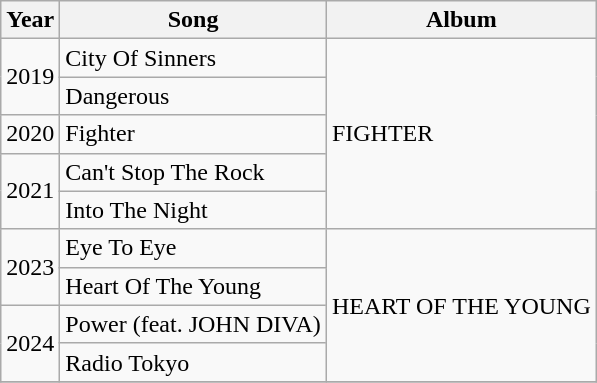<table class="wikitable">
<tr>
<th>Year</th>
<th>Song</th>
<th>Album</th>
</tr>
<tr>
<td rowspan="2">2019</td>
<td>City Of Sinners</td>
<td rowspan="5">FIGHTER</td>
</tr>
<tr>
<td>Dangerous</td>
</tr>
<tr>
<td>2020</td>
<td>Fighter</td>
</tr>
<tr>
<td rowspan="2">2021</td>
<td>Can't Stop The Rock</td>
</tr>
<tr>
<td>Into The Night</td>
</tr>
<tr>
<td rowspan="2">2023</td>
<td>Eye To Eye</td>
<td rowspan="4">HEART OF THE YOUNG</td>
</tr>
<tr>
<td>Heart Of The Young</td>
</tr>
<tr>
<td rowspan="2">2024</td>
<td>Power (feat. JOHN DIVA)</td>
</tr>
<tr>
<td>Radio Tokyo</td>
</tr>
<tr>
</tr>
</table>
